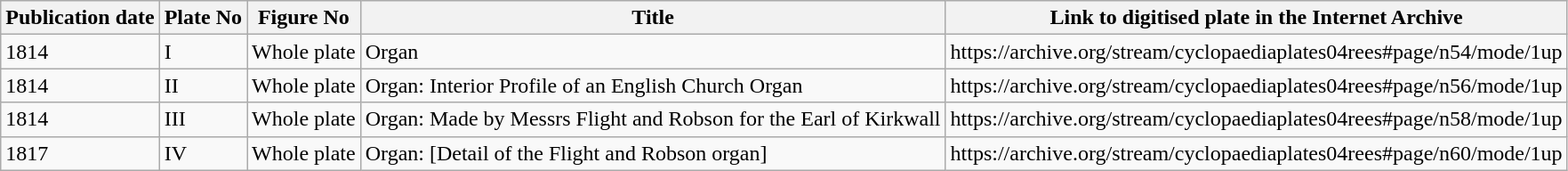<table Class = "wikitable">
<tr>
<th>Publication date</th>
<th>Plate No</th>
<th>Figure No</th>
<th>Title</th>
<th>Link to digitised plate in the Internet Archive</th>
</tr>
<tr>
<td>1814</td>
<td>I</td>
<td>Whole plate</td>
<td>Organ</td>
<td>https://archive.org/stream/cyclopaediaplates04rees#page/n54/mode/1up</td>
</tr>
<tr>
<td>1814</td>
<td>II</td>
<td>Whole plate</td>
<td>Organ: Interior Profile of an English Church Organ</td>
<td>https://archive.org/stream/cyclopaediaplates04rees#page/n56/mode/1up</td>
</tr>
<tr>
<td>1814</td>
<td>III</td>
<td>Whole plate</td>
<td>Organ: Made by Messrs Flight and Robson for the Earl of Kirkwall</td>
<td>https://archive.org/stream/cyclopaediaplates04rees#page/n58/mode/1up</td>
</tr>
<tr>
<td>1817</td>
<td>IV</td>
<td>Whole plate</td>
<td>Organ: [Detail of the Flight and Robson organ]</td>
<td>https://archive.org/stream/cyclopaediaplates04rees#page/n60/mode/1up</td>
</tr>
</table>
